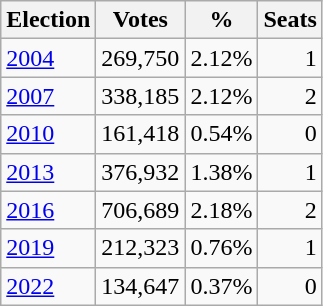<table class=wikitable style="text-align:right">
<tr>
<th>Election</th>
<th>Votes</th>
<th>%</th>
<th>Seats</th>
</tr>
<tr>
<td align=left><a href='#'>2004</a></td>
<td>269,750</td>
<td>2.12%</td>
<td>1</td>
</tr>
<tr>
<td align=left><a href='#'>2007</a></td>
<td>338,185</td>
<td>2.12%</td>
<td>2</td>
</tr>
<tr>
<td align=left><a href='#'>2010</a></td>
<td>161,418</td>
<td>0.54%</td>
<td>0</td>
</tr>
<tr>
<td align=left><a href='#'>2013</a></td>
<td>376,932</td>
<td>1.38%</td>
<td>1</td>
</tr>
<tr>
<td align=left><a href='#'>2016</a></td>
<td>706,689</td>
<td>2.18%</td>
<td>2</td>
</tr>
<tr>
<td align=left><a href='#'>2019</a></td>
<td>212,323</td>
<td>0.76%</td>
<td>1</td>
</tr>
<tr>
<td align=left><a href='#'>2022</a></td>
<td>134,647</td>
<td>0.37%</td>
<td>0</td>
</tr>
</table>
